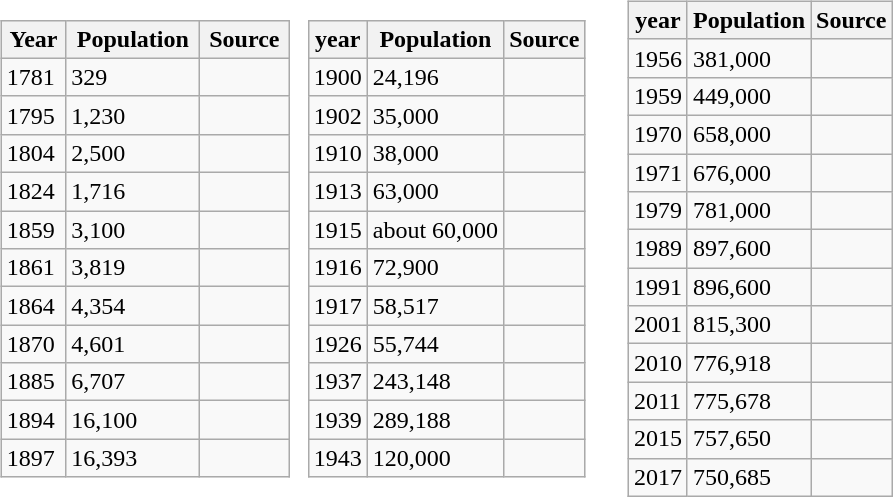<table>
<tr>
<td><br><table class="wikitable" style="width: 100%">
<tr>
<th>Year</th>
<th>Population</th>
<th>Source</th>
</tr>
<tr>
<td>1781</td>
<td>329</td>
<td></td>
</tr>
<tr>
<td>1795</td>
<td>1,230</td>
<td></td>
</tr>
<tr>
<td>1804</td>
<td>2,500</td>
<td></td>
</tr>
<tr>
<td>1824</td>
<td>1,716</td>
<td></td>
</tr>
<tr>
<td>1859</td>
<td>3,100</td>
<td></td>
</tr>
<tr>
<td>1861</td>
<td>3,819</td>
<td></td>
</tr>
<tr>
<td>1864</td>
<td>4,354</td>
<td></td>
</tr>
<tr>
<td>1870</td>
<td>4,601</td>
<td></td>
</tr>
<tr>
<td>1885</td>
<td>6,707</td>
<td></td>
</tr>
<tr>
<td>1894</td>
<td>16,100</td>
<td></td>
</tr>
<tr>
<td>1897</td>
<td>16,393</td>
<td></td>
</tr>
</table>
</td>
<td></td>
<td></td>
<td><br><table class="wikitable">
<tr>
<th>year</th>
<th>Population</th>
<th>Source</th>
</tr>
<tr>
<td>1900</td>
<td>24,196</td>
<td></td>
</tr>
<tr>
<td>1902</td>
<td>35,000</td>
<td></td>
</tr>
<tr>
<td>1910</td>
<td>38,000</td>
<td></td>
</tr>
<tr>
<td>1913</td>
<td>63,000</td>
<td></td>
</tr>
<tr>
<td>1915</td>
<td>about 60,000</td>
<td></td>
</tr>
<tr>
<td>1916</td>
<td>72,900</td>
<td></td>
</tr>
<tr>
<td>1917</td>
<td>58,517</td>
<td></td>
</tr>
<tr>
<td>1926</td>
<td>55,744</td>
<td></td>
</tr>
<tr>
<td>1937</td>
<td>243,148</td>
<td></td>
</tr>
<tr>
<td>1939</td>
<td>289,188</td>
<td></td>
</tr>
<tr>
<td>1943</td>
<td>120,000</td>
<td></td>
</tr>
</table>
</td>
<td></td>
<td></td>
<td><br><table class="wikitable">
<tr>
<th>year</th>
<th>Population</th>
<th>Source</th>
</tr>
<tr>
<td>1956</td>
<td>381,000</td>
<td></td>
</tr>
<tr>
<td>1959</td>
<td>449,000</td>
<td></td>
</tr>
<tr>
<td>1970</td>
<td>658,000</td>
<td></td>
</tr>
<tr>
<td>1971</td>
<td>676,000</td>
<td></td>
</tr>
<tr>
<td>1979</td>
<td>781,000</td>
<td></td>
</tr>
<tr>
<td>1989</td>
<td>897,600</td>
<td></td>
</tr>
<tr>
<td>1991</td>
<td>896,600</td>
<td></td>
</tr>
<tr>
<td>2001</td>
<td>815,300</td>
<td></td>
</tr>
<tr>
<td>2010</td>
<td>776,918</td>
<td></td>
</tr>
<tr>
<td>2011</td>
<td>775,678</td>
<td></td>
</tr>
<tr>
<td>2015</td>
<td>757,650</td>
<td></td>
</tr>
<tr>
<td>2017</td>
<td>750,685</td>
<td></td>
</tr>
</table>
</td>
</tr>
</table>
